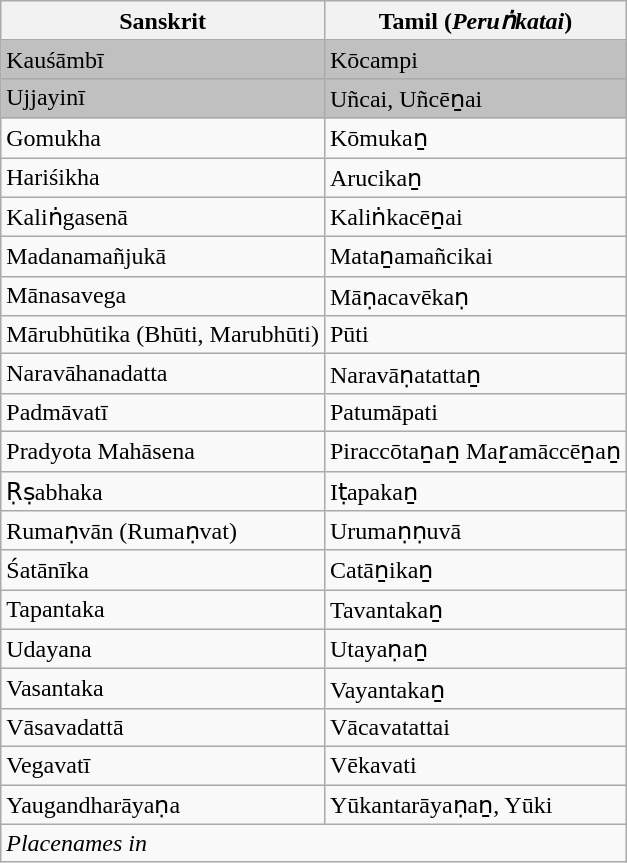<table class="wikitable">
<tr>
<th>Sanskrit</th>
<th>Tamil (<em>Peruṅkatai</em>)</th>
</tr>
<tr style="background: silver;">
<td>Kauśāmbī</td>
<td>Kōcampi</td>
</tr>
<tr style="background: silver;">
<td>Ujjayinī</td>
<td>Uñcai, Uñcēṉai</td>
</tr>
<tr>
<td>Gomukha</td>
<td>Kōmukaṉ</td>
</tr>
<tr>
<td>Hariśikha</td>
<td>Arucikaṉ</td>
</tr>
<tr>
<td>Kaliṅgasenā</td>
<td>Kaliṅkacēṉai</td>
</tr>
<tr>
<td>Madanamañjukā</td>
<td>Mataṉamañcikai</td>
</tr>
<tr>
<td>Mānasavega</td>
<td>Māṇacavēkaṇ</td>
</tr>
<tr>
<td>Mārubhūtika (Bhūti, Marubhūti)</td>
<td>Pūti</td>
</tr>
<tr>
<td>Naravāhanadatta</td>
<td>Naravāṇatattaṉ</td>
</tr>
<tr>
<td>Padmāvatī</td>
<td>Patumāpati</td>
</tr>
<tr>
<td>Pradyota Mahāsena</td>
<td>Piraccōtaṉaṉ Maṟamāccēṉaṉ</td>
</tr>
<tr>
<td>Ṛṣabhaka</td>
<td>Iṭapakaṉ</td>
</tr>
<tr>
<td>Rumaṇvān (Rumaṇvat)</td>
<td>Urumaṇṇuvā</td>
</tr>
<tr>
<td>Śatānīka</td>
<td>Catāṉikaṉ</td>
</tr>
<tr>
<td>Tapantaka</td>
<td>Tavantakaṉ</td>
</tr>
<tr>
<td>Udayana</td>
<td>Utayaṇaṉ</td>
</tr>
<tr>
<td>Vasantaka</td>
<td>Vayantakaṉ</td>
</tr>
<tr>
<td>Vāsavadattā</td>
<td>Vācavatattai</td>
</tr>
<tr>
<td>Vegavatī</td>
<td>Vēkavati</td>
</tr>
<tr>
<td>Yaugandharāyaṇa</td>
<td>Yūkantarāyaṇaṉ, Yūki</td>
</tr>
<tr>
<td colspan=2><em>Placenames in </em></td>
</tr>
</table>
